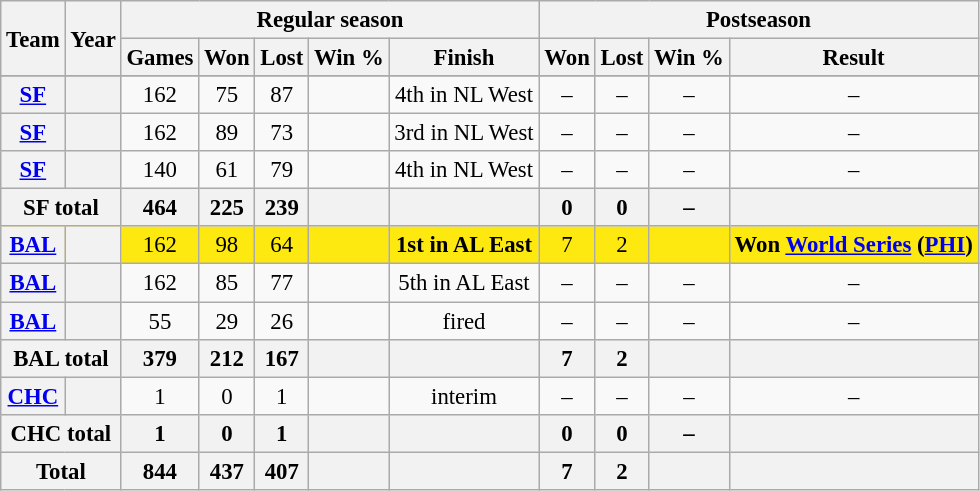<table class="wikitable" style="font-size: 95%; text-align:center;">
<tr>
<th rowspan="2">Team</th>
<th rowspan="2">Year</th>
<th colspan="5">Regular season</th>
<th colspan="4">Postseason</th>
</tr>
<tr>
<th>Games</th>
<th>Won</th>
<th>Lost</th>
<th>Win %</th>
<th>Finish</th>
<th>Won</th>
<th>Lost</th>
<th>Win %</th>
<th>Result</th>
</tr>
<tr>
</tr>
<tr>
<th><a href='#'>SF</a></th>
<th></th>
<td>162</td>
<td>75</td>
<td>87</td>
<td></td>
<td>4th in NL West</td>
<td>–</td>
<td>–</td>
<td>–</td>
<td>–</td>
</tr>
<tr>
<th><a href='#'>SF</a></th>
<th></th>
<td>162</td>
<td>89</td>
<td>73</td>
<td></td>
<td>3rd in NL West</td>
<td>–</td>
<td>–</td>
<td>–</td>
<td>–</td>
</tr>
<tr>
<th><a href='#'>SF</a></th>
<th></th>
<td>140</td>
<td>61</td>
<td>79</td>
<td></td>
<td>4th in NL West</td>
<td>–</td>
<td>–</td>
<td>–</td>
<td>–</td>
</tr>
<tr>
<th colspan="2">SF total</th>
<th>464</th>
<th>225</th>
<th>239</th>
<th></th>
<th></th>
<th>0</th>
<th>0</th>
<th>–</th>
<th></th>
</tr>
<tr style="background:#fde910">
<th><a href='#'>BAL</a></th>
<th></th>
<td>162</td>
<td>98</td>
<td>64</td>
<td></td>
<td><strong>1st in AL East</strong></td>
<td>7</td>
<td>2</td>
<td></td>
<td><strong>Won <a href='#'>World Series</a> (<a href='#'>PHI</a>)</strong></td>
</tr>
<tr>
<th><a href='#'>BAL</a></th>
<th></th>
<td>162</td>
<td>85</td>
<td>77</td>
<td></td>
<td>5th in AL East</td>
<td>–</td>
<td>–</td>
<td>–</td>
<td>–</td>
</tr>
<tr>
<th><a href='#'>BAL</a></th>
<th></th>
<td>55</td>
<td>29</td>
<td>26</td>
<td></td>
<td>fired</td>
<td>–</td>
<td>–</td>
<td>–</td>
<td>–</td>
</tr>
<tr>
<th colspan="2">BAL total</th>
<th>379</th>
<th>212</th>
<th>167</th>
<th></th>
<th></th>
<th>7</th>
<th>2</th>
<th></th>
<th></th>
</tr>
<tr>
<th><a href='#'>CHC</a></th>
<th></th>
<td>1</td>
<td>0</td>
<td>1</td>
<td></td>
<td>interim</td>
<td>–</td>
<td>–</td>
<td>–</td>
<td>–</td>
</tr>
<tr>
<th colspan="2">CHC total</th>
<th>1</th>
<th>0</th>
<th>1</th>
<th></th>
<th></th>
<th>0</th>
<th>0</th>
<th>–</th>
<th></th>
</tr>
<tr>
<th colspan="2">Total</th>
<th>844</th>
<th>437</th>
<th>407</th>
<th></th>
<th></th>
<th>7</th>
<th>2</th>
<th></th>
<th></th>
</tr>
</table>
